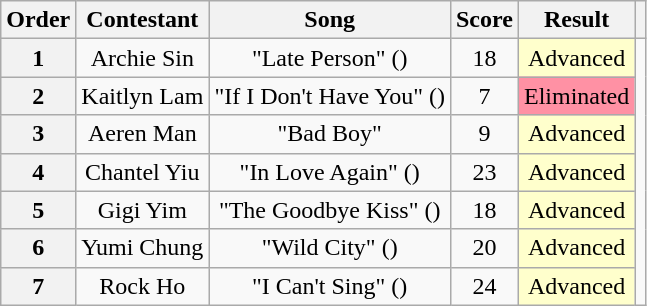<table class="wikitable unsortable" style="text-align:center; line-height:18px;">
<tr>
<th scope="col">Order</th>
<th scope="col">Contestant</th>
<th scope="col">Song</th>
<th scope="col">Score</th>
<th scope="col">Result</th>
<th></th>
</tr>
<tr>
<th scope="row">1</th>
<td>Archie Sin</td>
<td>"Late Person" () </td>
<td>18</td>
<td style="background:#FFFFCC;">Advanced</td>
<td rowspan="7"></td>
</tr>
<tr>
<th scope="row">2</th>
<td>Kaitlyn Lam</td>
<td>"If I Don't Have You" () </td>
<td>7</td>
<td style="background:#FF91A4;">Eliminated</td>
</tr>
<tr>
<th scope="row">3</th>
<td>Aeren Man</td>
<td>"Bad Boy" </td>
<td>9</td>
<td style="background:#FFFFCC;">Advanced</td>
</tr>
<tr>
<th scope="row">4</th>
<td>Chantel Yiu</td>
<td>"In Love Again" () </td>
<td>23</td>
<td style="background:#FFFFCC;">Advanced</td>
</tr>
<tr>
<th scope="row">5</th>
<td>Gigi Yim</td>
<td>"The Goodbye Kiss" () </td>
<td>18</td>
<td style="background:#FFFFCC;">Advanced</td>
</tr>
<tr>
<th scope="row">6</th>
<td>Yumi Chung</td>
<td>"Wild City" () </td>
<td>20</td>
<td style="background:#FFFFCC;">Advanced</td>
</tr>
<tr>
<th scope="row">7</th>
<td>Rock Ho</td>
<td>"I Can't Sing" () </td>
<td>24</td>
<td style="background:#FFFFCC;">Advanced</td>
</tr>
</table>
